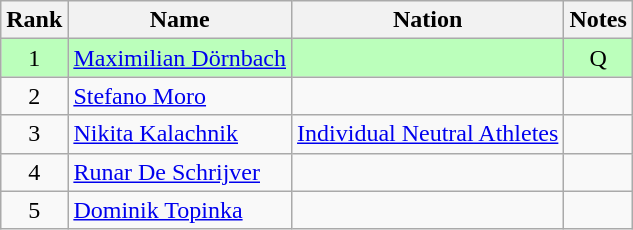<table class="wikitable sortable" style="text-align:center">
<tr>
<th>Rank</th>
<th>Name</th>
<th>Nation</th>
<th>Notes</th>
</tr>
<tr bgcolor=bbffbb>
<td>1</td>
<td align=left><a href='#'>Maximilian Dörnbach</a></td>
<td align=left></td>
<td>Q</td>
</tr>
<tr>
<td>2</td>
<td align=left><a href='#'>Stefano Moro</a></td>
<td align=left></td>
<td></td>
</tr>
<tr>
<td>3</td>
<td align=left><a href='#'>Nikita Kalachnik</a></td>
<td align=left><a href='#'>Individual Neutral Athletes</a></td>
<td></td>
</tr>
<tr>
<td>4</td>
<td align=left><a href='#'>Runar De Schrijver</a></td>
<td align=left></td>
<td></td>
</tr>
<tr>
<td>5</td>
<td align=left><a href='#'>Dominik Topinka</a></td>
<td align=left></td>
<td></td>
</tr>
</table>
